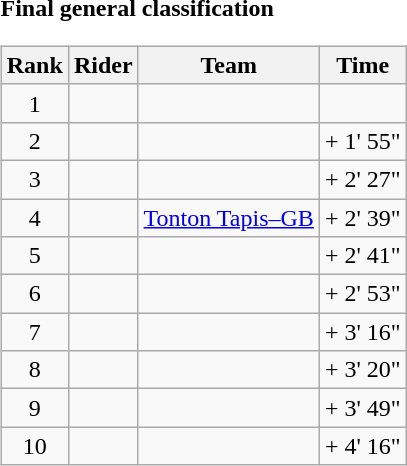<table>
<tr>
<td><strong>Final general classification</strong><br><table class="wikitable">
<tr>
<th scope="col">Rank</th>
<th scope="col">Rider</th>
<th scope="col">Team</th>
<th scope="col">Time</th>
</tr>
<tr>
<td style="text-align:center;">1</td>
<td></td>
<td></td>
<td style="text-align:right;"></td>
</tr>
<tr>
<td style="text-align:center;">2</td>
<td></td>
<td></td>
<td style="text-align:right;">+ 1' 55"</td>
</tr>
<tr>
<td style="text-align:center;">3</td>
<td></td>
<td></td>
<td style="text-align:right;">+ 2' 27"</td>
</tr>
<tr>
<td style="text-align:center;">4</td>
<td></td>
<td><a href='#'>Tonton Tapis–GB</a></td>
<td style="text-align:right;">+ 2' 39"</td>
</tr>
<tr>
<td style="text-align:center;">5</td>
<td></td>
<td></td>
<td style="text-align:right;">+ 2' 41"</td>
</tr>
<tr>
<td style="text-align:center;">6</td>
<td></td>
<td></td>
<td style="text-align:right;">+ 2' 53"</td>
</tr>
<tr>
<td style="text-align:center;">7</td>
<td></td>
<td></td>
<td style="text-align:right;">+ 3' 16"</td>
</tr>
<tr>
<td style="text-align:center;">8</td>
<td></td>
<td></td>
<td style="text-align:right;">+ 3' 20"</td>
</tr>
<tr>
<td style="text-align:center;">9</td>
<td></td>
<td></td>
<td style="text-align:right;">+ 3' 49"</td>
</tr>
<tr>
<td style="text-align:center;">10</td>
<td></td>
<td></td>
<td style="text-align:right;">+ 4' 16"</td>
</tr>
</table>
</td>
</tr>
</table>
